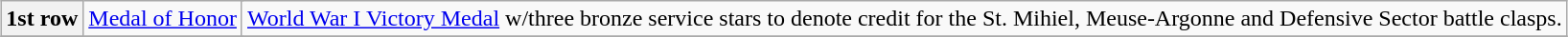<table class="wikitable" style="margin:1em auto; text-align:center;">
<tr>
<th>1st row</th>
<td colspan="2"><a href='#'>Medal of Honor</a></td>
<td colspan="3"><a href='#'>World War I Victory Medal</a> w/three bronze service stars to denote credit for the St. Mihiel, Meuse-Argonne and Defensive Sector battle clasps.</td>
</tr>
<tr>
</tr>
</table>
